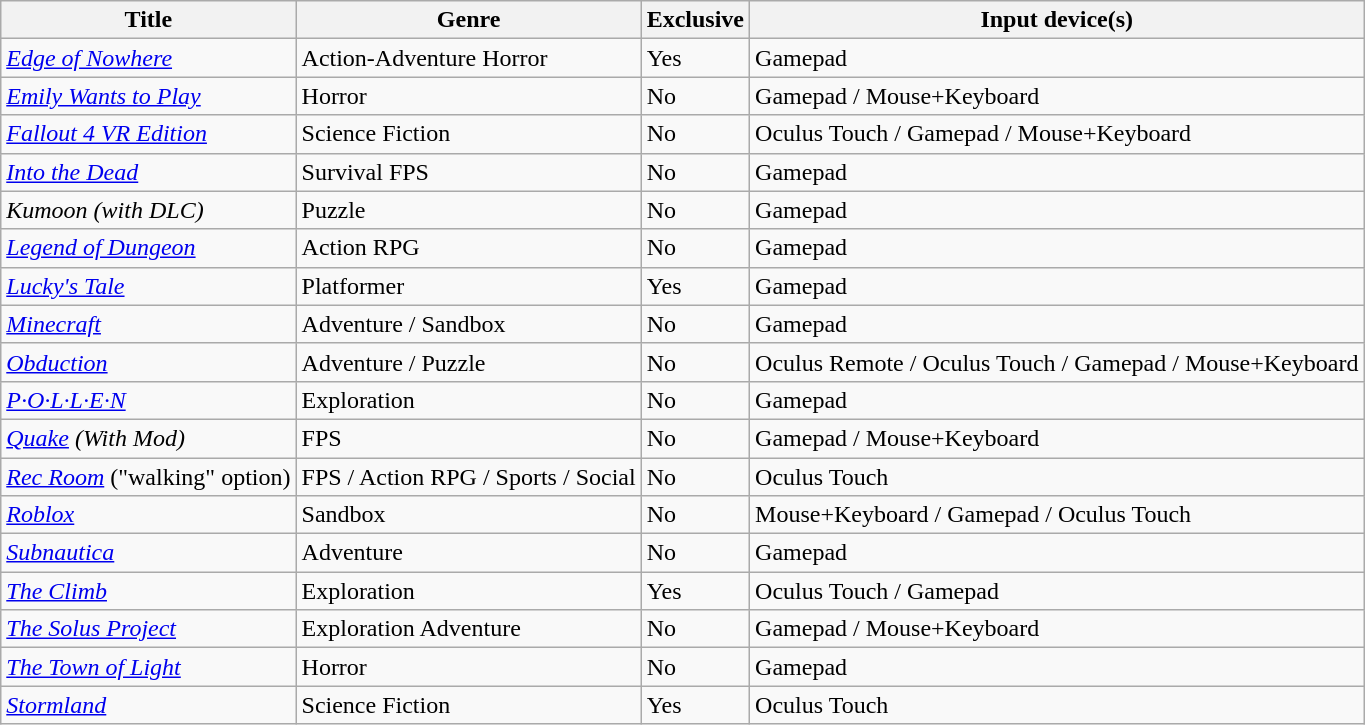<table class="wikitable sortable">
<tr>
<th>Title</th>
<th>Genre</th>
<th>Exclusive</th>
<th>Input device(s)</th>
</tr>
<tr>
<td><em><a href='#'>Edge of Nowhere</a></em></td>
<td>Action-Adventure Horror</td>
<td>Yes</td>
<td>Gamepad</td>
</tr>
<tr>
<td><em><a href='#'>Emily Wants to Play</a></em></td>
<td>Horror</td>
<td>No</td>
<td>Gamepad / Mouse+Keyboard</td>
</tr>
<tr>
<td><em><a href='#'>Fallout 4 VR Edition</a></em></td>
<td>Science Fiction</td>
<td>No</td>
<td>Oculus Touch / Gamepad / Mouse+Keyboard</td>
</tr>
<tr>
<td><em><a href='#'>Into the Dead</a></em></td>
<td>Survival FPS</td>
<td>No</td>
<td>Gamepad</td>
</tr>
<tr>
<td><em>Kumoon (with DLC)</em></td>
<td>Puzzle</td>
<td>No</td>
<td>Gamepad</td>
</tr>
<tr>
<td><em><a href='#'>Legend of Dungeon</a></em></td>
<td>Action RPG</td>
<td>No</td>
<td>Gamepad</td>
</tr>
<tr>
<td><em><a href='#'>Lucky's Tale</a></em></td>
<td>Platformer</td>
<td>Yes</td>
<td>Gamepad</td>
</tr>
<tr>
<td><em><a href='#'>Minecraft</a></em></td>
<td>Adventure / Sandbox</td>
<td>No</td>
<td>Gamepad</td>
</tr>
<tr>
<td><em><a href='#'>Obduction</a></em></td>
<td>Adventure / Puzzle</td>
<td>No</td>
<td>Oculus Remote / Oculus Touch / Gamepad / Mouse+Keyboard</td>
</tr>
<tr>
<td><em><a href='#'>P·O·L·L·E·N</a></em></td>
<td>Exploration</td>
<td>No</td>
<td>Gamepad</td>
</tr>
<tr>
<td><em><a href='#'>Quake</a> (With Mod)</em></td>
<td>FPS</td>
<td>No</td>
<td>Gamepad / Mouse+Keyboard</td>
</tr>
<tr>
<td><em><a href='#'>Rec Room</a></em> ("walking" option)</td>
<td>FPS / Action RPG / Sports / Social</td>
<td>No</td>
<td>Oculus Touch</td>
</tr>
<tr>
<td><em><a href='#'>Roblox</a></em></td>
<td>Sandbox</td>
<td>No</td>
<td>Mouse+Keyboard / Gamepad / Oculus Touch</td>
</tr>
<tr>
<td><em><a href='#'>Subnautica</a></em></td>
<td>Adventure</td>
<td>No</td>
<td>Gamepad</td>
</tr>
<tr>
<td><em><a href='#'>The Climb</a></em></td>
<td>Exploration</td>
<td>Yes</td>
<td>Oculus Touch / Gamepad</td>
</tr>
<tr>
<td><em><a href='#'>The Solus Project</a></em></td>
<td>Exploration Adventure</td>
<td>No</td>
<td>Gamepad / Mouse+Keyboard</td>
</tr>
<tr>
<td><em><a href='#'>The Town of Light</a></em></td>
<td>Horror</td>
<td>No</td>
<td>Gamepad</td>
</tr>
<tr>
<td><a href='#'><em>Stormland</em></a></td>
<td>Science Fiction</td>
<td>Yes</td>
<td>Oculus Touch</td>
</tr>
</table>
